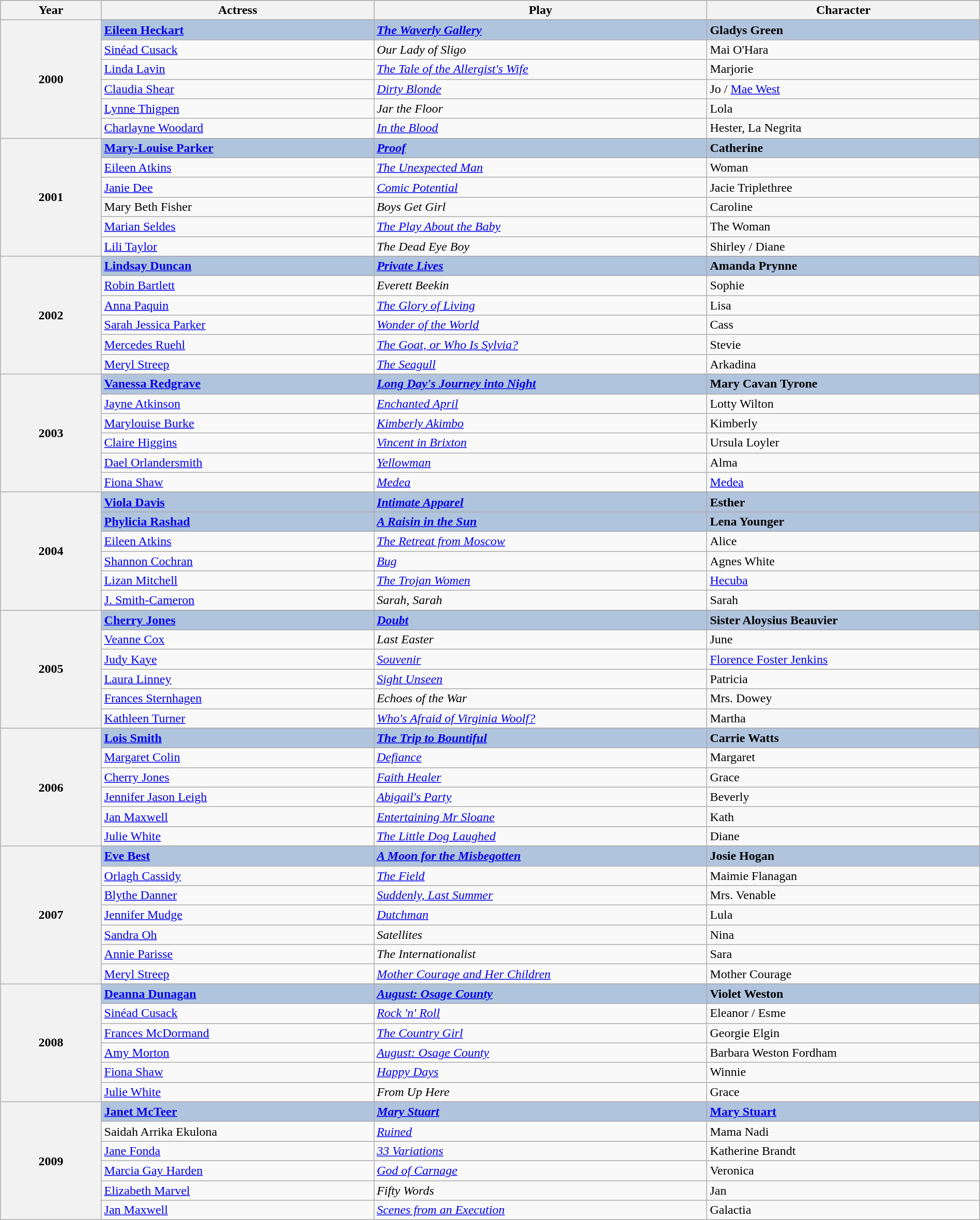<table class="wikitable" style="width:100%;">
<tr style="background:#bebebe;">
<th style="width:10%;">Year</th>
<th style="width:27%;">Actress</th>
<th style="width:33%;">Play</th>
<th style="width:27%;">Character</th>
</tr>
<tr>
<th rowspan="7" align="center">2000</th>
</tr>
<tr style="background:#B0C4DE">
<td><strong><a href='#'>Eileen Heckart</a></strong></td>
<td><strong><em><a href='#'>The Waverly Gallery</a></em></strong></td>
<td><strong>Gladys Green</strong></td>
</tr>
<tr>
<td><a href='#'>Sinéad Cusack</a></td>
<td><em>Our Lady of Sligo</em></td>
<td>Mai O'Hara</td>
</tr>
<tr>
<td><a href='#'>Linda Lavin</a></td>
<td><em><a href='#'>The Tale of the Allergist's Wife</a></em></td>
<td>Marjorie</td>
</tr>
<tr>
<td><a href='#'>Claudia Shear</a></td>
<td><em><a href='#'>Dirty Blonde</a></em></td>
<td>Jo / <a href='#'>Mae West</a></td>
</tr>
<tr>
<td><a href='#'>Lynne Thigpen</a></td>
<td><em>Jar the Floor</em></td>
<td>Lola</td>
</tr>
<tr>
<td><a href='#'>Charlayne Woodard</a></td>
<td><em><a href='#'>In the Blood</a></em></td>
<td>Hester, La Negrita</td>
</tr>
<tr>
<th rowspan="7" align="center">2001</th>
</tr>
<tr style="background:#B0C4DE">
<td><strong><a href='#'>Mary-Louise Parker</a></strong></td>
<td><strong><em><a href='#'>Proof</a></em></strong></td>
<td><strong>Catherine</strong></td>
</tr>
<tr>
<td><a href='#'>Eileen Atkins</a></td>
<td><em><a href='#'>The Unexpected Man</a></em></td>
<td>Woman</td>
</tr>
<tr>
<td><a href='#'>Janie Dee</a></td>
<td><em><a href='#'>Comic Potential</a></em></td>
<td>Jacie Triplethree</td>
</tr>
<tr>
<td>Mary Beth Fisher</td>
<td><em>Boys Get Girl</em></td>
<td>Caroline</td>
</tr>
<tr>
<td><a href='#'>Marian Seldes</a></td>
<td><em><a href='#'>The Play About the Baby</a></em></td>
<td>The Woman</td>
</tr>
<tr>
<td><a href='#'>Lili Taylor</a></td>
<td><em>The Dead Eye Boy</em></td>
<td>Shirley / Diane</td>
</tr>
<tr>
<th rowspan="7" align="center">2002</th>
</tr>
<tr style="background:#B0C4DE">
<td><strong><a href='#'>Lindsay Duncan</a></strong></td>
<td><strong><em><a href='#'>Private Lives</a></em></strong></td>
<td><strong>Amanda Prynne</strong></td>
</tr>
<tr>
<td><a href='#'>Robin Bartlett</a></td>
<td><em>Everett Beekin</em></td>
<td>Sophie</td>
</tr>
<tr>
<td><a href='#'>Anna Paquin</a></td>
<td><em><a href='#'>The Glory of Living</a></em></td>
<td>Lisa</td>
</tr>
<tr>
<td><a href='#'>Sarah Jessica Parker</a></td>
<td><em><a href='#'>Wonder of the World</a></em></td>
<td>Cass</td>
</tr>
<tr>
<td><a href='#'>Mercedes Ruehl</a></td>
<td><em><a href='#'>The Goat, or Who Is Sylvia?</a></em></td>
<td>Stevie</td>
</tr>
<tr>
<td><a href='#'>Meryl Streep</a></td>
<td><em><a href='#'>The Seagull</a></em></td>
<td>Arkadina</td>
</tr>
<tr>
<th rowspan="7" align="center">2003</th>
</tr>
<tr style="background:#B0C4DE">
<td><strong><a href='#'>Vanessa Redgrave</a></strong></td>
<td><strong><em><a href='#'>Long Day's Journey into Night</a></em></strong></td>
<td><strong>Mary Cavan Tyrone</strong></td>
</tr>
<tr>
<td><a href='#'>Jayne Atkinson</a></td>
<td><em><a href='#'>Enchanted April</a></em></td>
<td>Lotty Wilton</td>
</tr>
<tr>
<td><a href='#'>Marylouise Burke</a></td>
<td><em><a href='#'>Kimberly Akimbo</a></em></td>
<td>Kimberly</td>
</tr>
<tr>
<td><a href='#'>Claire Higgins</a></td>
<td><em><a href='#'>Vincent in Brixton</a></em></td>
<td>Ursula Loyler</td>
</tr>
<tr>
<td><a href='#'>Dael Orlandersmith</a></td>
<td><em><a href='#'>Yellowman</a></em></td>
<td>Alma</td>
</tr>
<tr>
<td><a href='#'>Fiona Shaw</a></td>
<td><em><a href='#'>Medea</a></em></td>
<td><a href='#'>Medea</a></td>
</tr>
<tr>
<th rowspan="7" align="center">2004</th>
</tr>
<tr style="background:#B0C4DE">
<td><strong><a href='#'>Viola Davis</a></strong></td>
<td><strong><em><a href='#'>Intimate Apparel</a></em></strong></td>
<td><strong>Esther</strong></td>
</tr>
<tr style="background:#B0C4DE">
<td><strong><a href='#'>Phylicia Rashad</a></strong></td>
<td><strong><em><a href='#'>A Raisin in the Sun</a></em></strong></td>
<td><strong>Lena Younger</strong></td>
</tr>
<tr>
<td><a href='#'>Eileen Atkins</a></td>
<td><em><a href='#'>The Retreat from Moscow</a></em></td>
<td>Alice</td>
</tr>
<tr>
<td><a href='#'>Shannon Cochran</a></td>
<td><em><a href='#'>Bug</a></em></td>
<td>Agnes White</td>
</tr>
<tr>
<td><a href='#'>Lizan Mitchell</a></td>
<td><em><a href='#'>The Trojan Women</a></em></td>
<td><a href='#'>Hecuba</a></td>
</tr>
<tr>
<td><a href='#'>J. Smith-Cameron</a></td>
<td><em>Sarah, Sarah</em></td>
<td>Sarah</td>
</tr>
<tr>
<th rowspan="7" align="center">2005</th>
</tr>
<tr style="background:#B0C4DE">
<td><strong><a href='#'>Cherry Jones</a></strong></td>
<td><strong><em><a href='#'>Doubt</a></em></strong></td>
<td><strong>Sister Aloysius Beauvier</strong></td>
</tr>
<tr>
<td><a href='#'>Veanne Cox</a></td>
<td><em>Last Easter</em></td>
<td>June</td>
</tr>
<tr>
<td><a href='#'>Judy Kaye</a></td>
<td><em><a href='#'>Souvenir</a></em></td>
<td><a href='#'>Florence Foster Jenkins</a></td>
</tr>
<tr>
<td><a href='#'>Laura Linney</a></td>
<td><em><a href='#'>Sight Unseen</a></em></td>
<td>Patricia</td>
</tr>
<tr>
<td><a href='#'>Frances Sternhagen</a></td>
<td><em>Echoes of the War</em></td>
<td>Mrs. Dowey</td>
</tr>
<tr>
<td><a href='#'>Kathleen Turner</a></td>
<td><em><a href='#'>Who's Afraid of Virginia Woolf?</a></em></td>
<td>Martha</td>
</tr>
<tr>
<th rowspan="7" align="center">2006</th>
</tr>
<tr style="background:#B0C4DE">
<td><strong><a href='#'>Lois Smith</a></strong></td>
<td><strong><em><a href='#'>The Trip to Bountiful</a></em></strong></td>
<td><strong>Carrie Watts</strong></td>
</tr>
<tr>
<td><a href='#'>Margaret Colin</a></td>
<td><em><a href='#'>Defiance</a></em></td>
<td>Margaret</td>
</tr>
<tr>
<td><a href='#'>Cherry Jones</a></td>
<td><em><a href='#'>Faith Healer</a></em></td>
<td>Grace</td>
</tr>
<tr>
<td><a href='#'>Jennifer Jason Leigh</a></td>
<td><em><a href='#'>Abigail's Party</a></em></td>
<td>Beverly</td>
</tr>
<tr>
<td><a href='#'>Jan Maxwell</a></td>
<td><em><a href='#'>Entertaining Mr Sloane</a></em></td>
<td>Kath</td>
</tr>
<tr>
<td><a href='#'>Julie White</a></td>
<td><em><a href='#'>The Little Dog Laughed</a></em></td>
<td>Diane</td>
</tr>
<tr>
<th rowspan="8" align="center">2007</th>
</tr>
<tr style="background:#B0C4DE">
<td><strong><a href='#'>Eve Best</a></strong></td>
<td><strong><em><a href='#'>A Moon for the Misbegotten</a></em></strong></td>
<td><strong>Josie Hogan</strong></td>
</tr>
<tr>
<td><a href='#'>Orlagh Cassidy</a></td>
<td><em><a href='#'>The Field</a></em></td>
<td>Maimie Flanagan</td>
</tr>
<tr>
<td><a href='#'>Blythe Danner</a></td>
<td><em><a href='#'>Suddenly, Last Summer</a></em></td>
<td>Mrs. Venable</td>
</tr>
<tr>
<td><a href='#'>Jennifer Mudge</a></td>
<td><em><a href='#'>Dutchman</a></em></td>
<td>Lula</td>
</tr>
<tr>
<td><a href='#'>Sandra Oh</a></td>
<td><em>Satellites</em></td>
<td>Nina</td>
</tr>
<tr>
<td><a href='#'>Annie Parisse</a></td>
<td><em>The Internationalist</em></td>
<td>Sara</td>
</tr>
<tr>
<td><a href='#'>Meryl Streep</a></td>
<td><em><a href='#'>Mother Courage and Her Children</a></em></td>
<td>Mother Courage</td>
</tr>
<tr>
<th rowspan="7" align="center">2008</th>
</tr>
<tr style="background:#B0C4DE">
<td><strong><a href='#'>Deanna Dunagan</a></strong></td>
<td><strong><em><a href='#'>August: Osage County</a></em></strong></td>
<td><strong>Violet Weston</strong></td>
</tr>
<tr>
<td><a href='#'>Sinéad Cusack</a></td>
<td><em><a href='#'>Rock 'n' Roll</a></em></td>
<td>Eleanor / Esme</td>
</tr>
<tr>
<td><a href='#'>Frances McDormand</a></td>
<td><em><a href='#'>The Country Girl</a></em></td>
<td>Georgie Elgin</td>
</tr>
<tr>
<td><a href='#'>Amy Morton</a></td>
<td><em><a href='#'>August: Osage County</a></em></td>
<td>Barbara Weston Fordham</td>
</tr>
<tr>
<td><a href='#'>Fiona Shaw</a></td>
<td><em><a href='#'>Happy Days</a></em></td>
<td>Winnie</td>
</tr>
<tr>
<td><a href='#'>Julie White</a></td>
<td><em>From Up Here</em></td>
<td>Grace</td>
</tr>
<tr>
<th rowspan="7" align="center">2009</th>
</tr>
<tr style="background:#B0C4DE">
<td><strong><a href='#'>Janet McTeer</a></strong></td>
<td><strong><em><a href='#'>Mary Stuart</a></em></strong></td>
<td><strong><a href='#'>Mary Stuart</a></strong></td>
</tr>
<tr>
<td>Saidah Arrika Ekulona</td>
<td><em><a href='#'>Ruined</a></em></td>
<td>Mama Nadi</td>
</tr>
<tr>
<td><a href='#'>Jane Fonda</a></td>
<td><em><a href='#'>33 Variations</a></em></td>
<td>Katherine Brandt</td>
</tr>
<tr>
<td><a href='#'>Marcia Gay Harden</a></td>
<td><em><a href='#'>God of Carnage</a></em></td>
<td>Veronica</td>
</tr>
<tr>
<td><a href='#'>Elizabeth Marvel</a></td>
<td><em>Fifty Words</em></td>
<td>Jan</td>
</tr>
<tr>
<td><a href='#'>Jan Maxwell</a></td>
<td><em><a href='#'>Scenes from an Execution</a></em></td>
<td>Galactia</td>
</tr>
</table>
